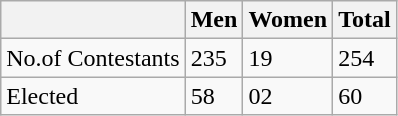<table class="wikitable">
<tr>
<th></th>
<th>Men</th>
<th>Women</th>
<th>Total</th>
</tr>
<tr>
<td>No.of Contestants</td>
<td>235</td>
<td>19</td>
<td>254</td>
</tr>
<tr>
<td>Elected</td>
<td>58</td>
<td>02</td>
<td>60</td>
</tr>
</table>
